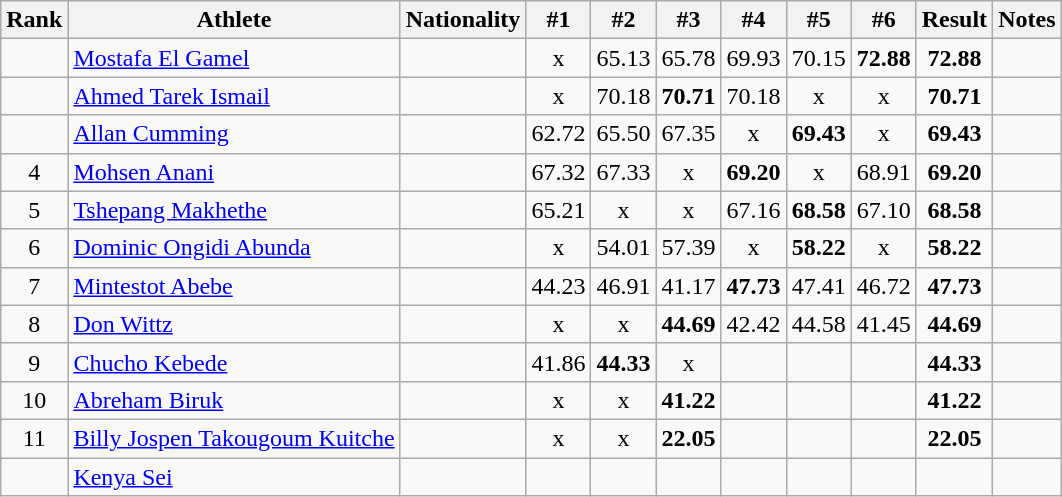<table class="wikitable sortable" style="text-align:center">
<tr>
<th>Rank</th>
<th>Athlete</th>
<th>Nationality</th>
<th>#1</th>
<th>#2</th>
<th>#3</th>
<th>#4</th>
<th>#5</th>
<th>#6</th>
<th>Result</th>
<th>Notes</th>
</tr>
<tr>
<td></td>
<td align="left"><a href='#'>Mostafa El Gamel</a></td>
<td align=left></td>
<td>x</td>
<td>65.13</td>
<td>65.78</td>
<td>69.93</td>
<td>70.15</td>
<td><strong>72.88</strong></td>
<td><strong>72.88</strong></td>
<td></td>
</tr>
<tr>
<td></td>
<td align="left"><a href='#'>Ahmed Tarek Ismail</a></td>
<td align=left></td>
<td>x</td>
<td>70.18</td>
<td><strong>70.71</strong></td>
<td>70.18</td>
<td>x</td>
<td>x</td>
<td><strong>70.71</strong></td>
<td></td>
</tr>
<tr>
<td></td>
<td align="left"><a href='#'>Allan Cumming</a></td>
<td align=left></td>
<td>62.72</td>
<td>65.50</td>
<td>67.35</td>
<td>x</td>
<td><strong>69.43</strong></td>
<td>x</td>
<td><strong>69.43</strong></td>
<td></td>
</tr>
<tr>
<td>4</td>
<td align="left"><a href='#'>Mohsen Anani</a></td>
<td align=left></td>
<td>67.32</td>
<td>67.33</td>
<td>x</td>
<td><strong>69.20</strong></td>
<td>x</td>
<td>68.91</td>
<td><strong>69.20</strong></td>
<td></td>
</tr>
<tr>
<td>5</td>
<td align="left"><a href='#'>Tshepang Makhethe</a></td>
<td align=left></td>
<td>65.21</td>
<td>x</td>
<td>x</td>
<td>67.16</td>
<td><strong>68.58</strong></td>
<td>67.10</td>
<td><strong>68.58</strong></td>
<td></td>
</tr>
<tr>
<td>6</td>
<td align="left"><a href='#'>Dominic Ongidi Abunda</a></td>
<td align=left></td>
<td>x</td>
<td>54.01</td>
<td>57.39</td>
<td>x</td>
<td><strong>58.22</strong></td>
<td>x</td>
<td><strong>58.22</strong></td>
<td></td>
</tr>
<tr>
<td>7</td>
<td align="left"><a href='#'>Mintestot Abebe</a></td>
<td align=left></td>
<td>44.23</td>
<td>46.91</td>
<td>41.17</td>
<td><strong>47.73</strong></td>
<td>47.41</td>
<td>46.72</td>
<td><strong>47.73</strong></td>
<td></td>
</tr>
<tr>
<td>8</td>
<td align="left"><a href='#'>Don Wittz</a></td>
<td align=left></td>
<td>x</td>
<td>x</td>
<td><strong>44.69</strong></td>
<td>42.42</td>
<td>44.58</td>
<td>41.45</td>
<td><strong>44.69</strong></td>
<td></td>
</tr>
<tr>
<td>9</td>
<td align="left"><a href='#'>Chucho Kebede</a></td>
<td align=left></td>
<td>41.86</td>
<td><strong>44.33</strong></td>
<td>x</td>
<td></td>
<td></td>
<td></td>
<td><strong>44.33</strong></td>
<td></td>
</tr>
<tr>
<td>10</td>
<td align="left"><a href='#'>Abreham Biruk</a></td>
<td align=left></td>
<td>x</td>
<td>x</td>
<td><strong>41.22</strong></td>
<td></td>
<td></td>
<td></td>
<td><strong>41.22</strong></td>
<td></td>
</tr>
<tr>
<td>11</td>
<td align="left"><a href='#'>Billy Jospen Takougoum Kuitche</a></td>
<td align=left></td>
<td>x</td>
<td>x</td>
<td><strong>22.05</strong></td>
<td></td>
<td></td>
<td></td>
<td><strong>22.05</strong></td>
<td></td>
</tr>
<tr>
<td></td>
<td align="left"><a href='#'>Kenya Sei</a></td>
<td align=left></td>
<td></td>
<td></td>
<td></td>
<td></td>
<td></td>
<td></td>
<td><strong></strong></td>
<td></td>
</tr>
</table>
